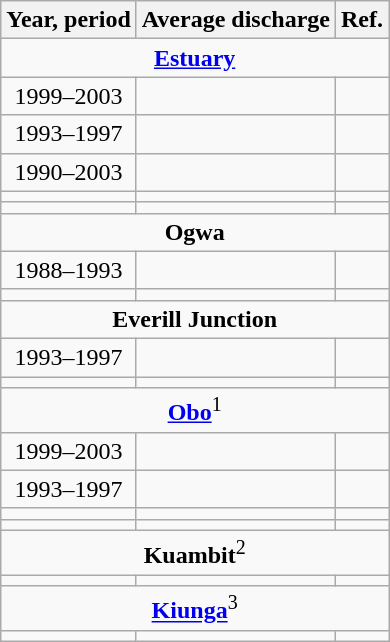<table class="wikitable" style="text-align:center;">
<tr>
<th>Year, period</th>
<th>Average discharge</th>
<th>Ref.</th>
</tr>
<tr>
<td colspan="3"><strong><a href='#'>Estuary</a></strong><br></td>
</tr>
<tr>
<td>1999–2003</td>
<td></td>
<td></td>
</tr>
<tr>
<td>1993–1997</td>
<td></td>
<td></td>
</tr>
<tr>
<td>1990–2003</td>
<td></td>
<td></td>
</tr>
<tr>
<td></td>
<td></td>
<td></td>
</tr>
<tr>
<td></td>
<td></td>
<td></td>
</tr>
<tr>
<td colspan="3"><strong>Ogwa</strong><br></td>
</tr>
<tr>
<td>1988–1993</td>
<td></td>
<td></td>
</tr>
<tr>
<td></td>
<td></td>
<td></td>
</tr>
<tr>
<td colspan="3"><strong>Everill Junction</strong><br></td>
</tr>
<tr>
<td>1993–1997</td>
<td></td>
<td></td>
</tr>
<tr>
<td></td>
<td></td>
<td></td>
</tr>
<tr>
<td colspan="3"><strong><a href='#'>Obo</a></strong><sup>1</sup><br></td>
</tr>
<tr>
<td>1999–2003</td>
<td></td>
<td></td>
</tr>
<tr>
<td>1993–1997</td>
<td></td>
<td></td>
</tr>
<tr>
<td></td>
<td></td>
<td></td>
</tr>
<tr>
<td></td>
<td></td>
<td></td>
</tr>
<tr>
<td colspan="3"><strong>Kuambit</strong><sup>2</sup><br></td>
</tr>
<tr>
<td></td>
<td></td>
<td></td>
</tr>
<tr>
<td colspan="3"><strong><a href='#'>Kiunga</a></strong><sup>3</sup><br></td>
</tr>
<tr>
<td></td>
<td></td>
<td></td>
</tr>
</table>
